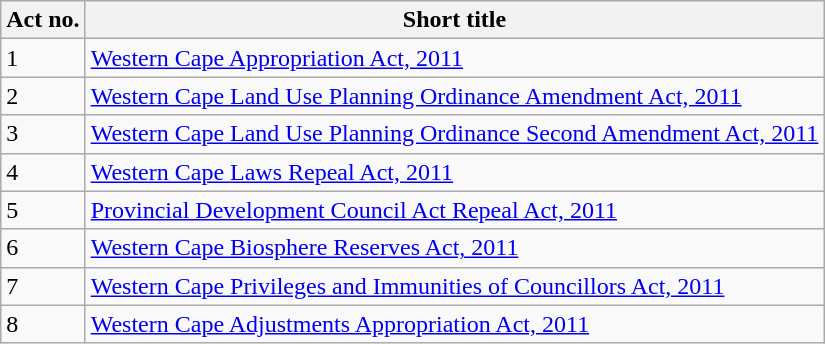<table class=wikitable sortable>
<tr>
<th>Act no.</th>
<th>Short title</th>
</tr>
<tr>
<td>1</td>
<td><a href='#'>Western Cape Appropriation Act, 2011</a></td>
</tr>
<tr>
<td>2</td>
<td><a href='#'>Western Cape Land Use Planning Ordinance Amendment Act, 2011</a></td>
</tr>
<tr>
<td>3</td>
<td><a href='#'>Western Cape Land Use Planning Ordinance Second Amendment Act, 2011</a></td>
</tr>
<tr>
<td>4</td>
<td><a href='#'>Western Cape Laws Repeal Act, 2011</a></td>
</tr>
<tr>
<td>5</td>
<td><a href='#'>Provincial Development Council Act Repeal Act, 2011</a></td>
</tr>
<tr>
<td>6</td>
<td><a href='#'>Western Cape Biosphere Reserves Act, 2011</a></td>
</tr>
<tr>
<td>7</td>
<td><a href='#'>Western Cape Privileges and Immunities of Councillors Act, 2011</a></td>
</tr>
<tr>
<td>8</td>
<td><a href='#'>Western Cape Adjustments Appropriation Act, 2011</a></td>
</tr>
</table>
